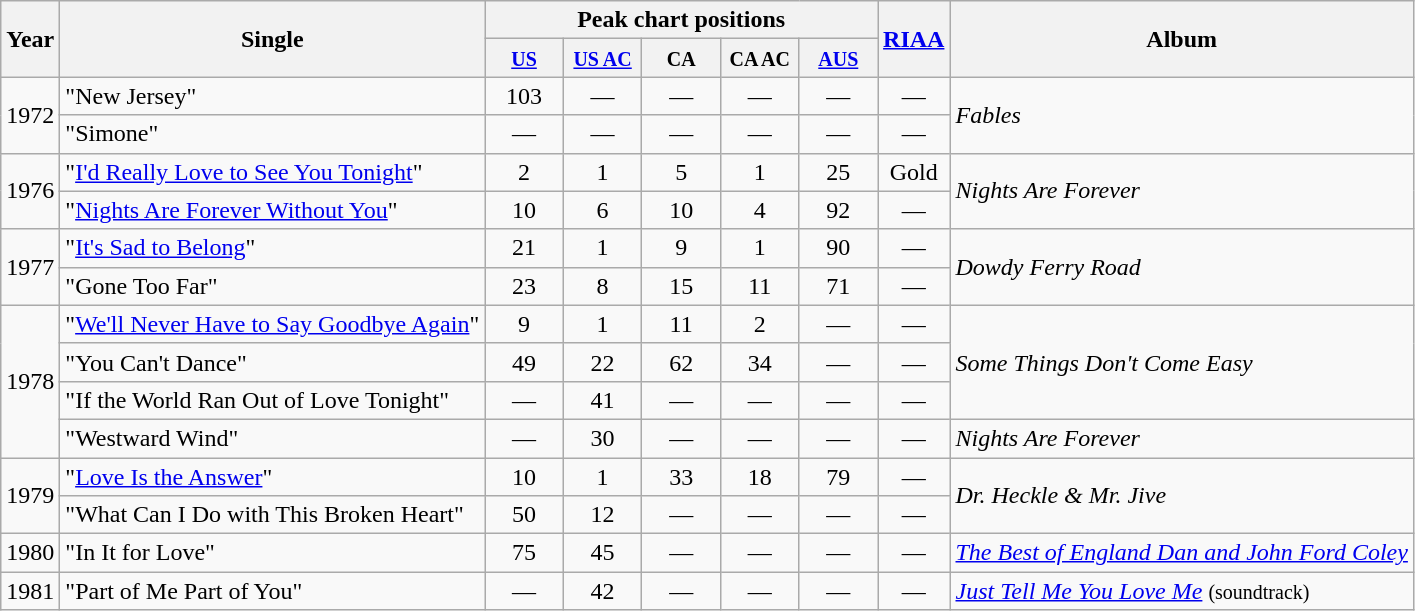<table class="wikitable" border="1">
<tr>
<th rowspan="2">Year</th>
<th rowspan="2">Single</th>
<th colspan="5">Peak chart positions</th>
<th rowspan="2"><a href='#'>RIAA</a></th>
<th rowspan="2">Album</th>
</tr>
<tr>
<th width="45"><small><a href='#'>US</a></small></th>
<th width="45"><small><a href='#'>US AC</a></small></th>
<th width="45"><small>CA</small></th>
<th width="45"><small>CA AC</small></th>
<th width="45"><small><a href='#'>AUS</a></small></th>
</tr>
<tr>
<td rowspan="2">1972</td>
<td>"New Jersey"</td>
<td align="center">103</td>
<td align="center">—</td>
<td align="center">—</td>
<td align="center">—</td>
<td align="center">—</td>
<td align="center">—</td>
<td rowspan="2"><em>Fables</em></td>
</tr>
<tr>
<td>"Simone"</td>
<td align="center">—</td>
<td align="center">—</td>
<td align="center">—</td>
<td align="center">—</td>
<td align="center">—</td>
<td align="center">—</td>
</tr>
<tr>
<td rowspan="2">1976</td>
<td>"<a href='#'>I'd Really Love to See You Tonight</a>"</td>
<td align="center">2</td>
<td align="center">1</td>
<td align="center">5</td>
<td align="center">1</td>
<td align="center">25</td>
<td align="center">Gold</td>
<td rowspan="2"><em>Nights Are Forever</em></td>
</tr>
<tr>
<td>"<a href='#'>Nights Are Forever Without You</a>"</td>
<td align="center">10</td>
<td align="center">6</td>
<td align="center">10</td>
<td align="center">4</td>
<td align="center">92</td>
<td align="center">—</td>
</tr>
<tr>
<td rowspan="2">1977</td>
<td>"<a href='#'>It's Sad to Belong</a>"</td>
<td align="center">21</td>
<td align="center">1</td>
<td align="center">9</td>
<td align="center">1</td>
<td align="center">90</td>
<td align="center">—</td>
<td rowspan="2"><em>Dowdy Ferry Road</em></td>
</tr>
<tr>
<td>"Gone Too Far"</td>
<td align="center">23</td>
<td align="center">8</td>
<td align="center">15</td>
<td align="center">11</td>
<td align="center">71</td>
<td align="center">—</td>
</tr>
<tr>
<td rowspan="4">1978</td>
<td>"<a href='#'>We'll Never Have to Say Goodbye Again</a>"</td>
<td align="center">9</td>
<td align="center">1</td>
<td align="center">11</td>
<td align="center">2</td>
<td align="center">—</td>
<td align="center">—</td>
<td rowspan="3"><em>Some Things Don't Come Easy</em></td>
</tr>
<tr>
<td>"You Can't Dance"</td>
<td align="center">49</td>
<td align="center">22</td>
<td align="center">62</td>
<td align="center">34</td>
<td align="center">—</td>
<td align="center">—</td>
</tr>
<tr>
<td>"If the World Ran Out of Love Tonight"</td>
<td align="center">—</td>
<td align="center">41</td>
<td align="center">—</td>
<td align="center">—</td>
<td align="center">—</td>
<td align="center">—</td>
</tr>
<tr>
<td>"Westward Wind"</td>
<td align="center">—</td>
<td align="center">30</td>
<td align="center">—</td>
<td align="center">—</td>
<td align="center">—</td>
<td align="center">—</td>
<td><em>Nights Are Forever</em></td>
</tr>
<tr>
<td rowspan="2">1979</td>
<td>"<a href='#'>Love Is the Answer</a>"</td>
<td align="center">10</td>
<td align="center">1</td>
<td align="center">33</td>
<td align="center">18</td>
<td align="center">79</td>
<td align="center">—</td>
<td rowspan="2"><em>Dr. Heckle & Mr. Jive</em></td>
</tr>
<tr>
<td>"What Can I Do with This Broken Heart"</td>
<td align="center">50</td>
<td align="center">12</td>
<td align="center">—</td>
<td align="center">—</td>
<td align="center">—</td>
<td align="center">—</td>
</tr>
<tr>
<td>1980</td>
<td>"In It for Love"</td>
<td align="center">75</td>
<td align="center">45</td>
<td align="center">—</td>
<td align="center">—</td>
<td align="center">—</td>
<td align="center">—</td>
<td><em><a href='#'>The Best of England Dan and John Ford Coley</a></em></td>
</tr>
<tr>
<td>1981</td>
<td>"Part of Me Part of You"</td>
<td align="center">—</td>
<td align="center">42</td>
<td align="center">—</td>
<td align="center">—</td>
<td align="center">—</td>
<td align="center">—</td>
<td><em><a href='#'>Just Tell Me You Love Me</a></em> <small>(soundtrack)</small></td>
</tr>
</table>
